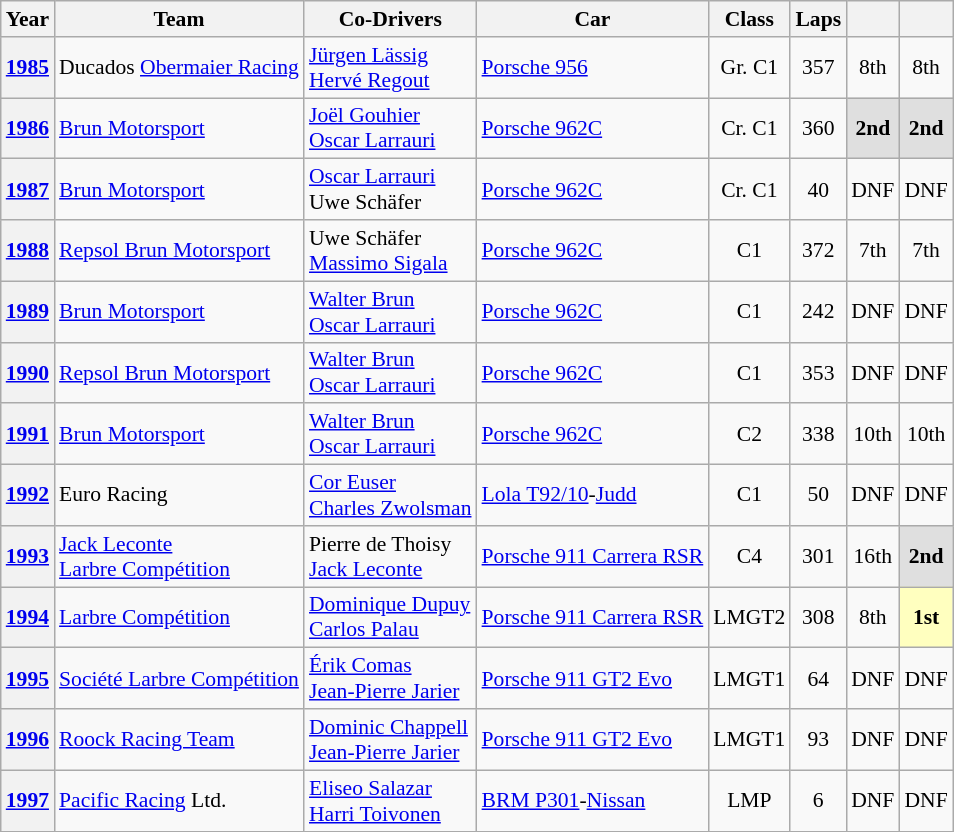<table class="wikitable" style="text-align:center; font-size:90%">
<tr>
<th>Year</th>
<th>Team</th>
<th>Co-Drivers</th>
<th>Car</th>
<th>Class</th>
<th>Laps</th>
<th></th>
<th></th>
</tr>
<tr>
<th><a href='#'>1985</a></th>
<td align="left"> Ducados <a href='#'>Obermaier Racing</a></td>
<td align="left"> <a href='#'>Jürgen Lässig</a><br> <a href='#'>Hervé Regout</a></td>
<td align="left"><a href='#'>Porsche 956</a></td>
<td>Gr. C1</td>
<td>357</td>
<td>8th</td>
<td>8th</td>
</tr>
<tr>
<th><a href='#'>1986</a></th>
<td align="left"> <a href='#'>Brun Motorsport</a></td>
<td align="left"> <a href='#'>Joël Gouhier</a><br> <a href='#'>Oscar Larrauri</a></td>
<td align="left"><a href='#'>Porsche 962C</a></td>
<td>Cr. C1</td>
<td>360</td>
<td style="background:#DFDFDF;"><strong>2nd</strong></td>
<td style="background:#DFDFDF;"><strong>2nd</strong></td>
</tr>
<tr>
<th><a href='#'>1987</a></th>
<td align="left"> <a href='#'>Brun Motorsport</a></td>
<td align="left"> <a href='#'>Oscar Larrauri</a><br> Uwe Schäfer</td>
<td align="left"><a href='#'>Porsche 962C</a></td>
<td>Cr. C1</td>
<td>40</td>
<td>DNF</td>
<td>DNF</td>
</tr>
<tr>
<th><a href='#'>1988</a></th>
<td align="left"> <a href='#'>Repsol Brun Motorsport</a></td>
<td align="left"> Uwe Schäfer<br> <a href='#'>Massimo Sigala</a></td>
<td align="left"><a href='#'>Porsche 962C</a></td>
<td>C1</td>
<td>372</td>
<td>7th</td>
<td>7th</td>
</tr>
<tr>
<th><a href='#'>1989</a></th>
<td align="left"> <a href='#'>Brun Motorsport</a></td>
<td align="left"> <a href='#'>Walter Brun</a><br> <a href='#'>Oscar Larrauri</a></td>
<td align="left"><a href='#'>Porsche 962C</a></td>
<td>C1</td>
<td>242</td>
<td>DNF</td>
<td>DNF</td>
</tr>
<tr>
<th><a href='#'>1990</a></th>
<td align="left"> <a href='#'>Repsol Brun Motorsport</a></td>
<td align="left"> <a href='#'>Walter Brun</a><br> <a href='#'>Oscar Larrauri</a></td>
<td align="left"><a href='#'>Porsche 962C</a></td>
<td>C1</td>
<td>353</td>
<td>DNF</td>
<td>DNF</td>
</tr>
<tr>
<th><a href='#'>1991</a></th>
<td align="left"> <a href='#'>Brun Motorsport</a></td>
<td align="left"> <a href='#'>Walter Brun</a><br> <a href='#'>Oscar Larrauri</a></td>
<td align="left"><a href='#'>Porsche 962C</a></td>
<td>C2</td>
<td>338</td>
<td>10th</td>
<td>10th</td>
</tr>
<tr>
<th><a href='#'>1992</a></th>
<td align="left"> Euro Racing</td>
<td align="left"> <a href='#'>Cor Euser</a><br> <a href='#'>Charles Zwolsman</a></td>
<td align="left"><a href='#'>Lola T92/10</a>-<a href='#'>Judd</a></td>
<td>C1</td>
<td>50</td>
<td>DNF</td>
<td>DNF</td>
</tr>
<tr>
<th><a href='#'>1993</a></th>
<td align="left"> <a href='#'>Jack Leconte</a><br> <a href='#'>Larbre Compétition</a></td>
<td align="left"> Pierre de Thoisy<br> <a href='#'>Jack Leconte</a></td>
<td align="left"><a href='#'>Porsche 911 Carrera RSR</a></td>
<td>C4</td>
<td>301</td>
<td>16th</td>
<td style="background:#DFDFDF;"><strong>2nd</strong></td>
</tr>
<tr>
<th><a href='#'>1994</a></th>
<td align="left"> <a href='#'>Larbre Compétition</a></td>
<td align="left"> <a href='#'>Dominique Dupuy</a><br> <a href='#'>Carlos Palau</a></td>
<td align="left"><a href='#'>Porsche 911 Carrera RSR</a></td>
<td>LMGT2</td>
<td>308</td>
<td>8th</td>
<td style="background:#FFFFBF;"><strong>1st</strong></td>
</tr>
<tr>
<th><a href='#'>1995</a></th>
<td align="left"> <a href='#'>Société Larbre Compétition</a></td>
<td align="left"> <a href='#'>Érik Comas</a><br> <a href='#'>Jean-Pierre Jarier</a></td>
<td align="left"><a href='#'>Porsche 911 GT2 Evo</a></td>
<td>LMGT1</td>
<td>64</td>
<td>DNF</td>
<td>DNF</td>
</tr>
<tr>
<th><a href='#'>1996</a></th>
<td align="left"> <a href='#'>Roock Racing Team</a></td>
<td align="left"> <a href='#'>Dominic Chappell</a><br> <a href='#'>Jean-Pierre Jarier</a></td>
<td align="left"><a href='#'>Porsche 911 GT2 Evo</a></td>
<td>LMGT1</td>
<td>93</td>
<td>DNF</td>
<td>DNF</td>
</tr>
<tr>
<th><a href='#'>1997</a></th>
<td align="left"> <a href='#'>Pacific Racing</a> Ltd.</td>
<td align="left"> <a href='#'>Eliseo Salazar</a><br> <a href='#'>Harri Toivonen</a></td>
<td align="left"><a href='#'>BRM P301</a>-<a href='#'>Nissan</a></td>
<td>LMP</td>
<td>6</td>
<td>DNF</td>
<td>DNF</td>
</tr>
<tr>
</tr>
</table>
